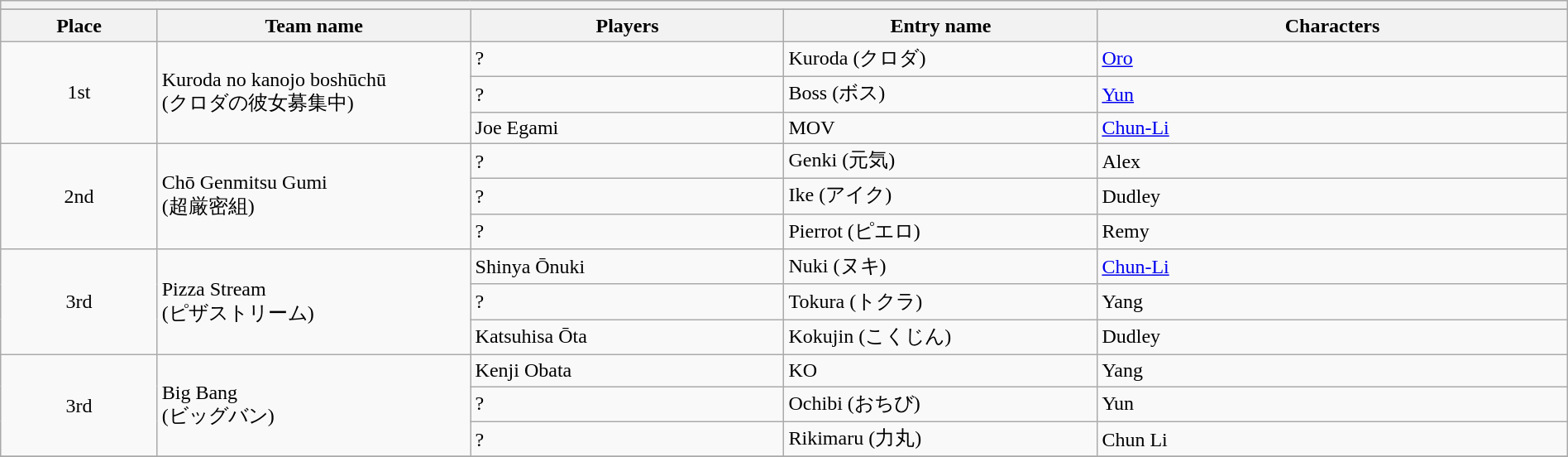<table class="wikitable" width=100%>
<tr>
<th colspan=5></th>
</tr>
<tr bgcolor="#dddddd">
</tr>
<tr>
<th width=10%>Place</th>
<th width=20%>Team name</th>
<th width=20%>Players</th>
<th width=20%>Entry name</th>
<th width=30%>Characters</th>
</tr>
<tr>
<td align=center rowspan="3">1st</td>
<td rowspan="3">Kuroda no kanojo boshūchū<br>(クロダの彼女募集中)</td>
<td>?</td>
<td>Kuroda (クロダ)</td>
<td><a href='#'>Oro</a></td>
</tr>
<tr>
<td>?</td>
<td>Boss (ボス)</td>
<td><a href='#'>Yun</a></td>
</tr>
<tr>
<td>Joe Egami</td>
<td>MOV</td>
<td><a href='#'>Chun-Li</a></td>
</tr>
<tr>
<td align=center rowspan="3">2nd</td>
<td rowspan="3">Chō Genmitsu Gumi<br>(超厳密組)</td>
<td>?</td>
<td>Genki (元気)</td>
<td>Alex</td>
</tr>
<tr>
<td>?</td>
<td>Ike (アイク)</td>
<td>Dudley</td>
</tr>
<tr>
<td>?</td>
<td>Pierrot (ピエロ)</td>
<td>Remy</td>
</tr>
<tr>
<td align=center rowspan="3">3rd</td>
<td rowspan="3">Pizza Stream<br>(ピザストリーム)</td>
<td>Shinya Ōnuki</td>
<td>Nuki (ヌキ)</td>
<td><a href='#'>Chun-Li</a></td>
</tr>
<tr>
<td>?</td>
<td>Tokura (トクラ)</td>
<td>Yang</td>
</tr>
<tr>
<td>Katsuhisa Ōta</td>
<td>Kokujin (こくじん)</td>
<td>Dudley</td>
</tr>
<tr>
<td align=center rowspan="3">3rd</td>
<td rowspan="3">Big Bang<br>(ビッグバン)</td>
<td>Kenji Obata</td>
<td>KO</td>
<td>Yang</td>
</tr>
<tr>
<td>?</td>
<td>Ochibi (おちび)</td>
<td>Yun</td>
</tr>
<tr>
<td>?</td>
<td>Rikimaru (力丸)</td>
<td>Chun Li</td>
</tr>
<tr>
</tr>
</table>
